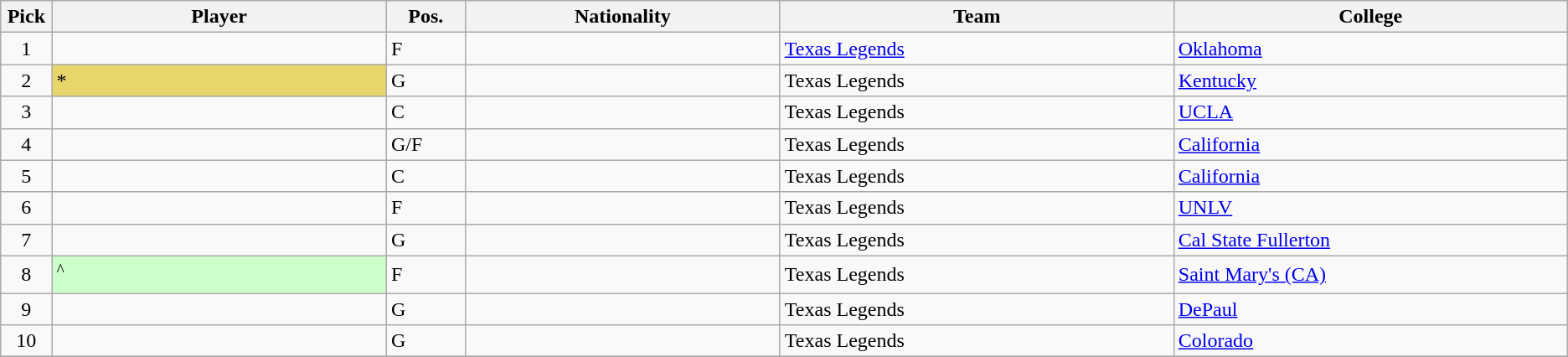<table class="wikitable sortable">
<tr>
<th width="1%">Pick</th>
<th width="17%">Player</th>
<th width="4%">Pos.</th>
<th width="16%" class="unsortable">Nationality</th>
<th width="20%" class="unsortable">Team</th>
<th width="20%">College</th>
</tr>
<tr>
<td align=center>1</td>
<td></td>
<td>F</td>
<td></td>
<td><a href='#'>Texas Legends</a></td>
<td><a href='#'>Oklahoma</a></td>
</tr>
<tr>
<td align=center>2</td>
<td style="background-color:#E9D66B">*</td>
<td>G</td>
<td></td>
<td>Texas Legends</td>
<td><a href='#'>Kentucky</a></td>
</tr>
<tr>
<td align=center>3</td>
<td></td>
<td>C</td>
<td></td>
<td>Texas Legends</td>
<td><a href='#'>UCLA</a></td>
</tr>
<tr>
<td align=center>4</td>
<td></td>
<td>G/F</td>
<td></td>
<td>Texas Legends</td>
<td><a href='#'>California</a></td>
</tr>
<tr>
<td align=center>5</td>
<td></td>
<td>C</td>
<td></td>
<td>Texas Legends</td>
<td><a href='#'>California</a></td>
</tr>
<tr>
<td align=center>6</td>
<td></td>
<td>F</td>
<td></td>
<td>Texas Legends</td>
<td><a href='#'>UNLV</a></td>
</tr>
<tr>
<td align=center>7</td>
<td></td>
<td>G</td>
<td></td>
<td>Texas Legends</td>
<td><a href='#'>Cal State Fullerton</a></td>
</tr>
<tr>
<td align=center>8</td>
<td style="background-color:#CCFFCC"><sup>^</sup></td>
<td>F</td>
<td></td>
<td>Texas Legends</td>
<td><a href='#'>Saint Mary's (CA)</a></td>
</tr>
<tr>
<td align=center>9</td>
<td></td>
<td>G</td>
<td></td>
<td>Texas Legends</td>
<td><a href='#'>DePaul</a></td>
</tr>
<tr>
<td align=center>10</td>
<td></td>
<td>G</td>
<td></td>
<td>Texas Legends</td>
<td><a href='#'>Colorado</a></td>
</tr>
<tr>
</tr>
</table>
